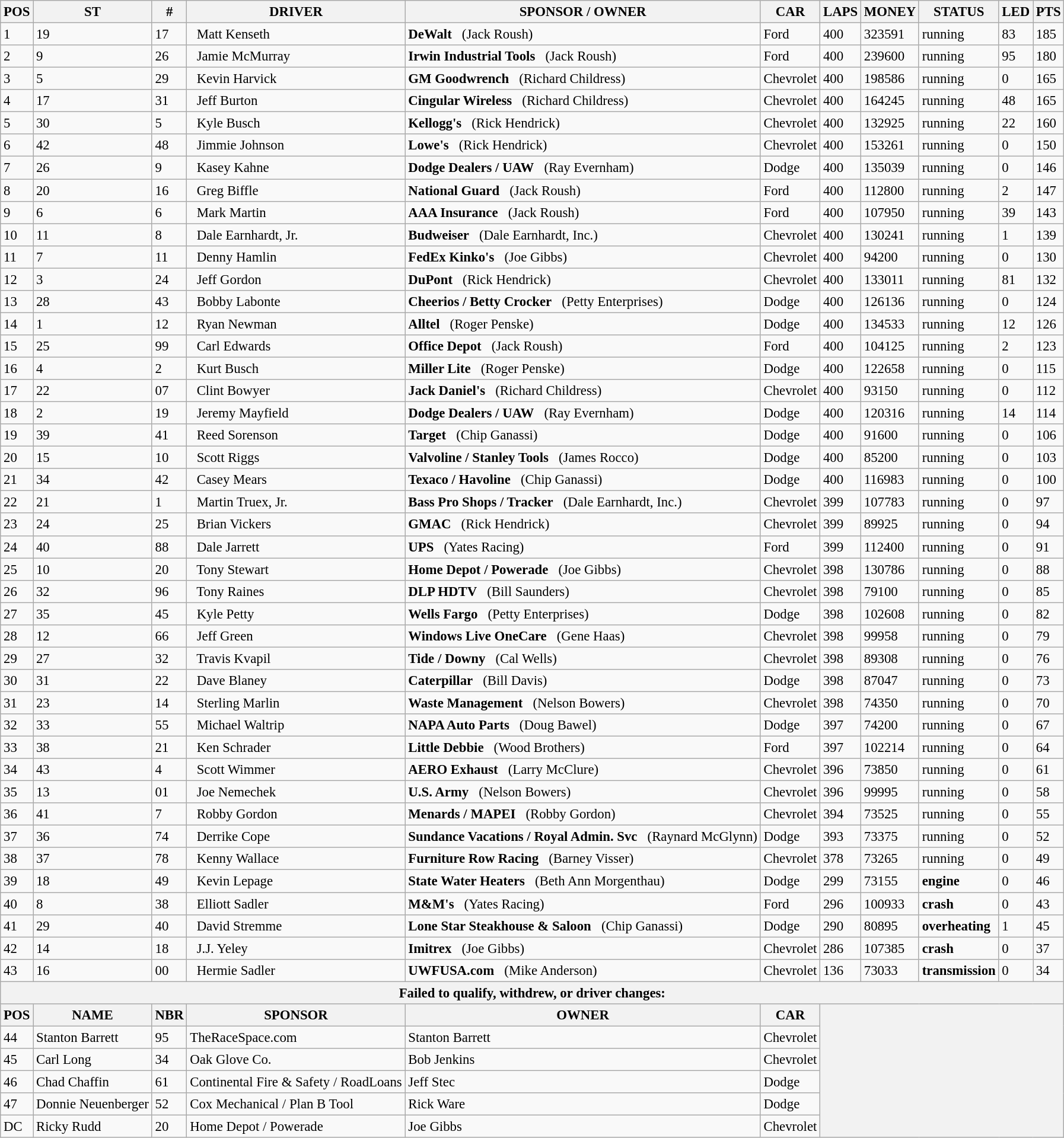<table class="wikitable" style="font-size:95%">
<tr>
<th>POS</th>
<th>ST</th>
<th>#</th>
<th>DRIVER</th>
<th>SPONSOR / OWNER</th>
<th>CAR</th>
<th>LAPS</th>
<th>MONEY</th>
<th>STATUS</th>
<th>LED</th>
<th>PTS</th>
</tr>
<tr>
<td>1</td>
<td>19</td>
<td>17</td>
<td>  Matt Kenseth</td>
<td><strong>DeWalt</strong>   (Jack Roush)</td>
<td>Ford</td>
<td>400</td>
<td>323591</td>
<td>running</td>
<td>83</td>
<td>185</td>
</tr>
<tr>
<td>2</td>
<td>9</td>
<td>26</td>
<td>  Jamie McMurray</td>
<td><strong>Irwin Industrial Tools</strong>   (Jack Roush)</td>
<td>Ford</td>
<td>400</td>
<td>239600</td>
<td>running</td>
<td>95</td>
<td>180</td>
</tr>
<tr>
<td>3</td>
<td>5</td>
<td>29</td>
<td>  Kevin Harvick</td>
<td><strong>GM Goodwrench</strong>   (Richard Childress)</td>
<td>Chevrolet</td>
<td>400</td>
<td>198586</td>
<td>running</td>
<td>0</td>
<td>165</td>
</tr>
<tr>
<td>4</td>
<td>17</td>
<td>31</td>
<td>  Jeff Burton</td>
<td><strong>Cingular Wireless</strong>   (Richard Childress)</td>
<td>Chevrolet</td>
<td>400</td>
<td>164245</td>
<td>running</td>
<td>48</td>
<td>165</td>
</tr>
<tr>
<td>5</td>
<td>30</td>
<td>5</td>
<td>  Kyle Busch</td>
<td><strong>Kellogg's</strong>   (Rick Hendrick)</td>
<td>Chevrolet</td>
<td>400</td>
<td>132925</td>
<td>running</td>
<td>22</td>
<td>160</td>
</tr>
<tr>
<td>6</td>
<td>42</td>
<td>48</td>
<td>  Jimmie Johnson</td>
<td><strong>Lowe's</strong>   (Rick Hendrick)</td>
<td>Chevrolet</td>
<td>400</td>
<td>153261</td>
<td>running</td>
<td>0</td>
<td>150</td>
</tr>
<tr>
<td>7</td>
<td>26</td>
<td>9</td>
<td>  Kasey Kahne</td>
<td><strong>Dodge Dealers / UAW</strong>   (Ray Evernham)</td>
<td>Dodge</td>
<td>400</td>
<td>135039</td>
<td>running</td>
<td>0</td>
<td>146</td>
</tr>
<tr>
<td>8</td>
<td>20</td>
<td>16</td>
<td>  Greg Biffle</td>
<td><strong>National Guard</strong>   (Jack Roush)</td>
<td>Ford</td>
<td>400</td>
<td>112800</td>
<td>running</td>
<td>2</td>
<td>147</td>
</tr>
<tr>
<td>9</td>
<td>6</td>
<td>6</td>
<td>  Mark Martin</td>
<td><strong>AAA Insurance</strong>   (Jack Roush)</td>
<td>Ford</td>
<td>400</td>
<td>107950</td>
<td>running</td>
<td>39</td>
<td>143</td>
</tr>
<tr>
<td>10</td>
<td>11</td>
<td>8</td>
<td>  Dale Earnhardt, Jr.</td>
<td><strong>Budweiser</strong>   (Dale Earnhardt, Inc.)</td>
<td>Chevrolet</td>
<td>400</td>
<td>130241</td>
<td>running</td>
<td>1</td>
<td>139</td>
</tr>
<tr>
<td>11</td>
<td>7</td>
<td>11</td>
<td>  Denny Hamlin</td>
<td><strong>FedEx Kinko's</strong>   (Joe Gibbs)</td>
<td>Chevrolet</td>
<td>400</td>
<td>94200</td>
<td>running</td>
<td>0</td>
<td>130</td>
</tr>
<tr>
<td>12</td>
<td>3</td>
<td>24</td>
<td>  Jeff Gordon</td>
<td><strong>DuPont</strong>   (Rick Hendrick)</td>
<td>Chevrolet</td>
<td>400</td>
<td>133011</td>
<td>running</td>
<td>81</td>
<td>132</td>
</tr>
<tr>
<td>13</td>
<td>28</td>
<td>43</td>
<td>  Bobby Labonte</td>
<td><strong>Cheerios / Betty Crocker</strong>   (Petty Enterprises)</td>
<td>Dodge</td>
<td>400</td>
<td>126136</td>
<td>running</td>
<td>0</td>
<td>124</td>
</tr>
<tr>
<td>14</td>
<td>1</td>
<td>12</td>
<td>  Ryan Newman</td>
<td><strong>Alltel</strong>   (Roger Penske)</td>
<td>Dodge</td>
<td>400</td>
<td>134533</td>
<td>running</td>
<td>12</td>
<td>126</td>
</tr>
<tr>
<td>15</td>
<td>25</td>
<td>99</td>
<td>  Carl Edwards</td>
<td><strong>Office Depot</strong>   (Jack Roush)</td>
<td>Ford</td>
<td>400</td>
<td>104125</td>
<td>running</td>
<td>2</td>
<td>123</td>
</tr>
<tr>
<td>16</td>
<td>4</td>
<td>2</td>
<td>  Kurt Busch</td>
<td><strong>Miller Lite</strong>   (Roger Penske)</td>
<td>Dodge</td>
<td>400</td>
<td>122658</td>
<td>running</td>
<td>0</td>
<td>115</td>
</tr>
<tr>
<td>17</td>
<td>22</td>
<td>07</td>
<td>  Clint Bowyer</td>
<td><strong>Jack Daniel's</strong>   (Richard Childress)</td>
<td>Chevrolet</td>
<td>400</td>
<td>93150</td>
<td>running</td>
<td>0</td>
<td>112</td>
</tr>
<tr>
<td>18</td>
<td>2</td>
<td>19</td>
<td>  Jeremy Mayfield</td>
<td><strong>Dodge Dealers / UAW</strong>   (Ray Evernham)</td>
<td>Dodge</td>
<td>400</td>
<td>120316</td>
<td>running</td>
<td>14</td>
<td>114</td>
</tr>
<tr>
<td>19</td>
<td>39</td>
<td>41</td>
<td>  Reed Sorenson</td>
<td><strong>Target</strong>   (Chip Ganassi)</td>
<td>Dodge</td>
<td>400</td>
<td>91600</td>
<td>running</td>
<td>0</td>
<td>106</td>
</tr>
<tr>
<td>20</td>
<td>15</td>
<td>10</td>
<td>  Scott Riggs</td>
<td><strong>Valvoline / Stanley Tools</strong>   (James Rocco)</td>
<td>Dodge</td>
<td>400</td>
<td>85200</td>
<td>running</td>
<td>0</td>
<td>103</td>
</tr>
<tr>
<td>21</td>
<td>34</td>
<td>42</td>
<td>  Casey Mears</td>
<td><strong>Texaco / Havoline</strong>   (Chip Ganassi)</td>
<td>Dodge</td>
<td>400</td>
<td>116983</td>
<td>running</td>
<td>0</td>
<td>100</td>
</tr>
<tr>
<td>22</td>
<td>21</td>
<td>1</td>
<td>  Martin Truex, Jr.</td>
<td><strong>Bass Pro Shops / Tracker</strong>   (Dale Earnhardt, Inc.)</td>
<td>Chevrolet</td>
<td>399</td>
<td>107783</td>
<td>running</td>
<td>0</td>
<td>97</td>
</tr>
<tr>
<td>23</td>
<td>24</td>
<td>25</td>
<td>  Brian Vickers</td>
<td><strong>GMAC</strong>   (Rick Hendrick)</td>
<td>Chevrolet</td>
<td>399</td>
<td>89925</td>
<td>running</td>
<td>0</td>
<td>94</td>
</tr>
<tr>
<td>24</td>
<td>40</td>
<td>88</td>
<td>  Dale Jarrett</td>
<td><strong>UPS</strong>   (Yates Racing)</td>
<td>Ford</td>
<td>399</td>
<td>112400</td>
<td>running</td>
<td>0</td>
<td>91</td>
</tr>
<tr>
<td>25</td>
<td>10</td>
<td>20</td>
<td>  Tony Stewart</td>
<td><strong>Home Depot / Powerade</strong>   (Joe Gibbs)</td>
<td>Chevrolet</td>
<td>398</td>
<td>130786</td>
<td>running</td>
<td>0</td>
<td>88</td>
</tr>
<tr>
<td>26</td>
<td>32</td>
<td>96</td>
<td>  Tony Raines</td>
<td><strong>DLP HDTV</strong>   (Bill Saunders)</td>
<td>Chevrolet</td>
<td>398</td>
<td>79100</td>
<td>running</td>
<td>0</td>
<td>85</td>
</tr>
<tr>
<td>27</td>
<td>35</td>
<td>45</td>
<td>  Kyle Petty</td>
<td><strong>Wells Fargo</strong>   (Petty Enterprises)</td>
<td>Dodge</td>
<td>398</td>
<td>102608</td>
<td>running</td>
<td>0</td>
<td>82</td>
</tr>
<tr>
<td>28</td>
<td>12</td>
<td>66</td>
<td>  Jeff Green</td>
<td><strong>Windows Live OneCare</strong>   (Gene Haas)</td>
<td>Chevrolet</td>
<td>398</td>
<td>99958</td>
<td>running</td>
<td>0</td>
<td>79</td>
</tr>
<tr>
<td>29</td>
<td>27</td>
<td>32</td>
<td>  Travis Kvapil</td>
<td><strong>Tide / Downy</strong>   (Cal Wells)</td>
<td>Chevrolet</td>
<td>398</td>
<td>89308</td>
<td>running</td>
<td>0</td>
<td>76</td>
</tr>
<tr>
<td>30</td>
<td>31</td>
<td>22</td>
<td>  Dave Blaney</td>
<td><strong>Caterpillar</strong>   (Bill Davis)</td>
<td>Dodge</td>
<td>398</td>
<td>87047</td>
<td>running</td>
<td>0</td>
<td>73</td>
</tr>
<tr>
<td>31</td>
<td>23</td>
<td>14</td>
<td>  Sterling Marlin</td>
<td><strong>Waste Management</strong>   (Nelson Bowers)</td>
<td>Chevrolet</td>
<td>398</td>
<td>74350</td>
<td>running</td>
<td>0</td>
<td>70</td>
</tr>
<tr>
<td>32</td>
<td>33</td>
<td>55</td>
<td>  Michael Waltrip</td>
<td><strong>NAPA Auto Parts</strong>   (Doug Bawel)</td>
<td>Dodge</td>
<td>397</td>
<td>74200</td>
<td>running</td>
<td>0</td>
<td>67</td>
</tr>
<tr>
<td>33</td>
<td>38</td>
<td>21</td>
<td>  Ken Schrader</td>
<td><strong>Little Debbie</strong>   (Wood Brothers)</td>
<td>Ford</td>
<td>397</td>
<td>102214</td>
<td>running</td>
<td>0</td>
<td>64</td>
</tr>
<tr>
<td>34</td>
<td>43</td>
<td>4</td>
<td>  Scott Wimmer</td>
<td><strong>AERO Exhaust</strong>   (Larry McClure)</td>
<td>Chevrolet</td>
<td>396</td>
<td>73850</td>
<td>running</td>
<td>0</td>
<td>61</td>
</tr>
<tr>
<td>35</td>
<td>13</td>
<td>01</td>
<td>  Joe Nemechek</td>
<td><strong>U.S. Army</strong>   (Nelson Bowers)</td>
<td>Chevrolet</td>
<td>396</td>
<td>99995</td>
<td>running</td>
<td>0</td>
<td>58</td>
</tr>
<tr>
<td>36</td>
<td>41</td>
<td>7</td>
<td>  Robby Gordon</td>
<td><strong>Menards / MAPEI</strong>   (Robby Gordon)</td>
<td>Chevrolet</td>
<td>394</td>
<td>73525</td>
<td>running</td>
<td>0</td>
<td>55</td>
</tr>
<tr>
<td>37</td>
<td>36</td>
<td>74</td>
<td>  Derrike Cope</td>
<td><strong>Sundance Vacations / Royal Admin. Svc</strong>   (Raynard McGlynn)</td>
<td>Dodge</td>
<td>393</td>
<td>73375</td>
<td>running</td>
<td>0</td>
<td>52</td>
</tr>
<tr>
<td>38</td>
<td>37</td>
<td>78</td>
<td>  Kenny Wallace</td>
<td><strong>Furniture Row Racing</strong>   (Barney Visser)</td>
<td>Chevrolet</td>
<td>378</td>
<td>73265</td>
<td>running</td>
<td>0</td>
<td>49</td>
</tr>
<tr>
<td>39</td>
<td>18</td>
<td>49</td>
<td>  Kevin Lepage</td>
<td><strong>State Water Heaters</strong>   (Beth Ann Morgenthau)</td>
<td>Dodge</td>
<td>299</td>
<td>73155</td>
<td><strong>engine</strong></td>
<td>0</td>
<td>46</td>
</tr>
<tr>
<td>40</td>
<td>8</td>
<td>38</td>
<td>  Elliott Sadler</td>
<td><strong>M&M's</strong>   (Yates Racing)</td>
<td>Ford</td>
<td>296</td>
<td>100933</td>
<td><strong>crash</strong></td>
<td>0</td>
<td>43</td>
</tr>
<tr>
<td>41</td>
<td>29</td>
<td>40</td>
<td>  David Stremme</td>
<td><strong>Lone Star Steakhouse & Saloon</strong>   (Chip Ganassi)</td>
<td>Dodge</td>
<td>290</td>
<td>80895</td>
<td><strong>overheating</strong></td>
<td>1</td>
<td>45</td>
</tr>
<tr>
<td>42</td>
<td>14</td>
<td>18</td>
<td>  J.J. Yeley</td>
<td><strong>Imitrex</strong>   (Joe Gibbs)</td>
<td>Chevrolet</td>
<td>286</td>
<td>107385</td>
<td><strong>crash</strong></td>
<td>0</td>
<td>37</td>
</tr>
<tr>
<td>43</td>
<td>16</td>
<td>00</td>
<td>  Hermie Sadler</td>
<td><strong>UWFUSA.com</strong>   (Mike Anderson)</td>
<td>Chevrolet</td>
<td>136</td>
<td>73033</td>
<td><strong>transmission</strong></td>
<td>0</td>
<td>34</td>
</tr>
<tr>
<th colspan="11">Failed to qualify, withdrew, or driver changes:</th>
</tr>
<tr>
<th>POS</th>
<th>NAME</th>
<th>NBR</th>
<th>SPONSOR</th>
<th>OWNER</th>
<th>CAR</th>
<th colspan="5" rowspan="6"></th>
</tr>
<tr>
<td>44</td>
<td>Stanton Barrett</td>
<td>95</td>
<td>TheRaceSpace.com</td>
<td>Stanton Barrett</td>
<td>Chevrolet</td>
</tr>
<tr>
<td>45</td>
<td>Carl Long</td>
<td>34</td>
<td>Oak Glove Co.</td>
<td>Bob Jenkins</td>
<td>Chevrolet</td>
</tr>
<tr>
<td>46</td>
<td>Chad Chaffin</td>
<td>61</td>
<td>Continental Fire & Safety / RoadLoans</td>
<td>Jeff Stec</td>
<td>Dodge</td>
</tr>
<tr>
<td>47</td>
<td>Donnie Neuenberger</td>
<td>52</td>
<td>Cox Mechanical / Plan B Tool</td>
<td>Rick Ware</td>
<td>Dodge</td>
</tr>
<tr>
<td>DC</td>
<td>Ricky Rudd</td>
<td>20</td>
<td>Home Depot / Powerade</td>
<td>Joe Gibbs</td>
<td>Chevrolet</td>
</tr>
</table>
